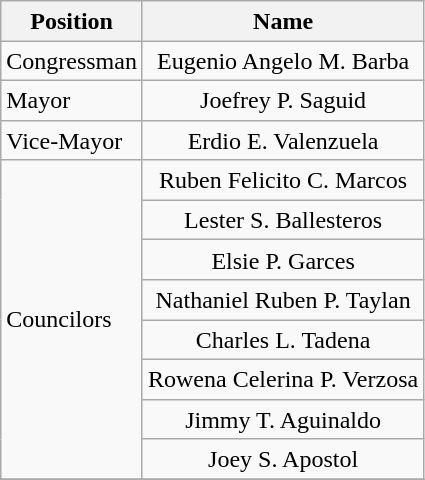<table class="wikitable" style="line-height:1.20em; font-size:100%;">
<tr>
<th>Position</th>
<th>Name</th>
</tr>
<tr>
<td>Congressman</td>
<td style="text-align:center;">Eugenio Angelo M. Barba</td>
</tr>
<tr>
<td>Mayor</td>
<td style="text-align:center;">Joefrey P. Saguid</td>
</tr>
<tr>
<td>Vice-Mayor</td>
<td style="text-align:center;">Erdio E. Valenzuela</td>
</tr>
<tr>
<td rowspan=8>Councilors</td>
<td style="text-align:center;">Ruben Felicito C. Marcos</td>
</tr>
<tr>
<td style="text-align:center;">Lester S. Ballesteros</td>
</tr>
<tr>
<td style="text-align:center;">Elsie P. Garces</td>
</tr>
<tr>
<td style="text-align:center;">Nathaniel Ruben P. Taylan</td>
</tr>
<tr>
<td style="text-align:center;">Charles L. Tadena</td>
</tr>
<tr>
<td style="text-align:center;">Rowena Celerina P. Verzosa</td>
</tr>
<tr>
<td style="text-align:center;">Jimmy T. Aguinaldo</td>
</tr>
<tr>
<td style="text-align:center;">Joey S. Apostol</td>
</tr>
<tr>
</tr>
</table>
